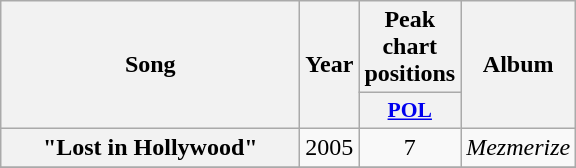<table class="wikitable plainrowheaders" style="text-align: center;" border="1">
<tr>
<th rowspan="2" style="width:12em;">Song</th>
<th rowspan="2">Year</th>
<th colspan="1">Peak chart positions</th>
<th rowspan="2">Album</th>
</tr>
<tr>
<th style="width:3em;font-size:90%;"><a href='#'>POL</a><br></th>
</tr>
<tr>
<th scope="row">"Lost in Hollywood"</th>
<td>2005</td>
<td>7</td>
<td><em>Mezmerize</em></td>
</tr>
<tr>
</tr>
</table>
